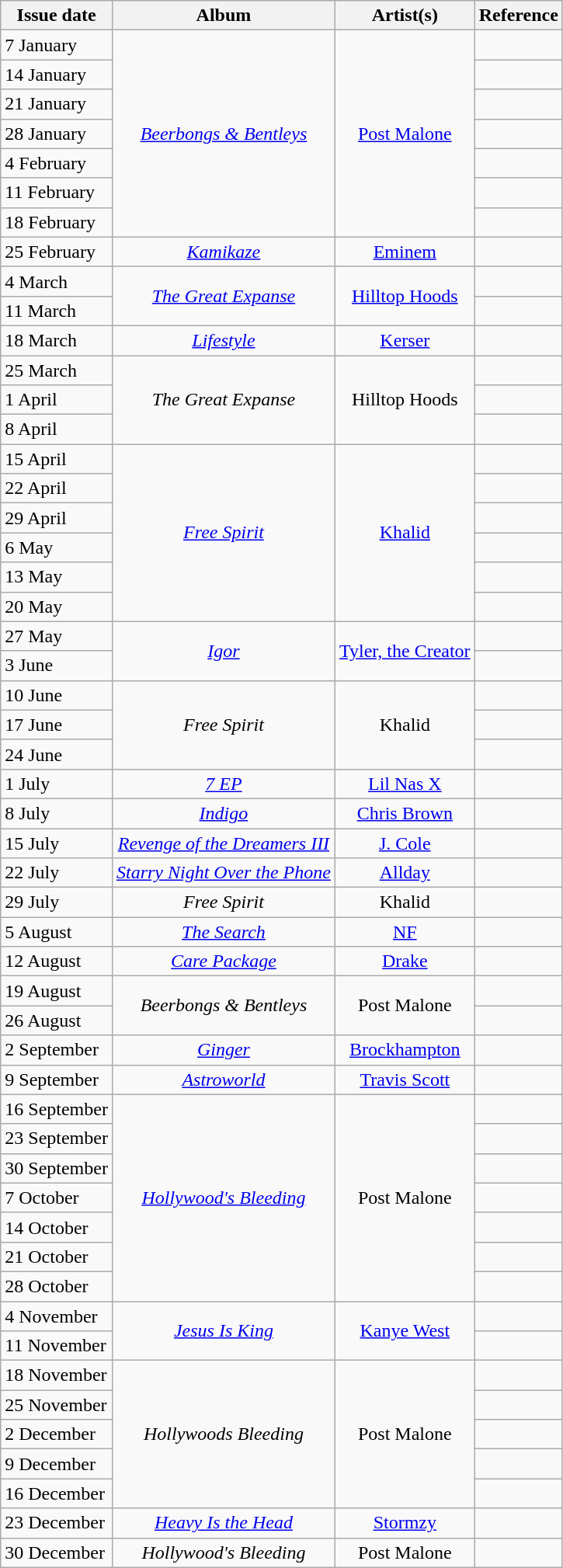<table class="wikitable">
<tr>
<th>Issue date</th>
<th>Album</th>
<th>Artist(s)</th>
<th>Reference</th>
</tr>
<tr>
<td align="left">7 January</td>
<td align="center" rowspan="7"><em><a href='#'>Beerbongs & Bentleys</a></em></td>
<td align="center" rowspan="7"><a href='#'>Post Malone</a></td>
<td align="center"></td>
</tr>
<tr>
<td align="left">14 January</td>
<td align="center"></td>
</tr>
<tr>
<td align="left">21 January</td>
<td align="center"></td>
</tr>
<tr>
<td align="left">28 January</td>
<td align="center"></td>
</tr>
<tr>
<td align="left">4 February</td>
<td align="center"></td>
</tr>
<tr>
<td align="left">11 February</td>
<td align="center"></td>
</tr>
<tr>
<td align="left">18 February</td>
<td align="center"></td>
</tr>
<tr>
<td align="left">25 February</td>
<td align="center"><em><a href='#'>Kamikaze</a></em></td>
<td align="center"><a href='#'>Eminem</a></td>
<td align="center"></td>
</tr>
<tr>
<td align="left">4 March</td>
<td align="center" rowspan="2"><em><a href='#'>The Great Expanse</a></em></td>
<td align="center" rowspan="2"><a href='#'>Hilltop Hoods</a></td>
<td align="center"></td>
</tr>
<tr>
<td align="left">11 March</td>
<td align="center"></td>
</tr>
<tr>
<td align="left">18 March</td>
<td align="center"><em><a href='#'>Lifestyle</a></em></td>
<td align="center"><a href='#'>Kerser</a></td>
<td align="center"></td>
</tr>
<tr>
<td align="left">25 March</td>
<td align="center" rowspan="3"><em>The Great Expanse</em></td>
<td align="center" rowspan="3">Hilltop Hoods</td>
<td align="center"></td>
</tr>
<tr>
<td align="left">1 April</td>
<td align="center"></td>
</tr>
<tr>
<td align="left">8 April</td>
<td align="center"></td>
</tr>
<tr>
<td align="left">15 April</td>
<td align="center" rowspan="6"><em><a href='#'>Free Spirit</a></em></td>
<td align="center" rowspan="6"><a href='#'>Khalid</a></td>
<td align="center"></td>
</tr>
<tr>
<td align="left">22 April</td>
<td align="center"></td>
</tr>
<tr>
<td align="left">29 April</td>
<td align="center"></td>
</tr>
<tr>
<td align="left">6 May</td>
<td align="center"></td>
</tr>
<tr>
<td align="left">13 May</td>
<td align="center"></td>
</tr>
<tr>
<td align="left">20 May</td>
<td align="center"></td>
</tr>
<tr>
<td align="left">27 May</td>
<td align="center" rowspan="2"><em><a href='#'>Igor</a></em></td>
<td align="center" rowspan="2"><a href='#'>Tyler, the Creator</a></td>
<td align="center"></td>
</tr>
<tr>
<td align="left">3 June</td>
<td align="center"></td>
</tr>
<tr>
<td align="left">10 June</td>
<td align="center" rowspan="3"><em>Free Spirit</em></td>
<td align="center" rowspan="3">Khalid</td>
<td align="center"></td>
</tr>
<tr>
<td align="left">17 June</td>
<td align="center"></td>
</tr>
<tr>
<td align="left">24 June</td>
<td align="center"></td>
</tr>
<tr>
<td align="left">1 July</td>
<td align="center"><em><a href='#'>7 EP</a></em></td>
<td align="center"><a href='#'>Lil Nas X</a></td>
<td align="center"></td>
</tr>
<tr>
<td align="left">8 July</td>
<td align="center"><em><a href='#'>Indigo</a></em></td>
<td align="center"><a href='#'>Chris Brown</a></td>
<td align="center"></td>
</tr>
<tr>
<td align="left">15 July</td>
<td align="center"><em><a href='#'>Revenge of the Dreamers III</a></em></td>
<td align="center"><a href='#'>J. Cole</a></td>
<td align="center"></td>
</tr>
<tr>
<td align="left">22 July</td>
<td align="center"><em><a href='#'>Starry Night Over the Phone</a></em></td>
<td align="center"><a href='#'>Allday</a></td>
<td align="center"></td>
</tr>
<tr>
<td align="left">29 July</td>
<td align="center"><em>Free Spirit</em></td>
<td align="center">Khalid</td>
<td align="center"></td>
</tr>
<tr>
<td align="left">5 August</td>
<td align="center"><em><a href='#'>The Search</a></em></td>
<td align="center"><a href='#'>NF</a></td>
<td align="center"></td>
</tr>
<tr>
<td align="left">12 August</td>
<td align="center"><em><a href='#'>Care Package</a></em></td>
<td align="center"><a href='#'>Drake</a></td>
<td align="center"></td>
</tr>
<tr>
<td align="left">19 August</td>
<td align="center" rowspan="2"><em>Beerbongs & Bentleys</em></td>
<td align="center" rowspan="2">Post Malone</td>
<td align="center"></td>
</tr>
<tr>
<td align="left">26 August</td>
<td align="center"></td>
</tr>
<tr>
<td align="left">2 September</td>
<td align="center"><em><a href='#'>Ginger</a></em></td>
<td align="center"><a href='#'>Brockhampton</a></td>
<td align="center"></td>
</tr>
<tr>
<td align="left">9 September</td>
<td align="center"><em><a href='#'>Astroworld</a></em></td>
<td align="center"><a href='#'>Travis Scott</a></td>
<td align="center"></td>
</tr>
<tr>
<td align="left">16 September</td>
<td align="center" rowspan="7"><em><a href='#'>Hollywood's Bleeding</a></em></td>
<td align="center" rowspan="7">Post Malone</td>
<td align="center"></td>
</tr>
<tr>
<td align="left">23 September</td>
<td align="center"></td>
</tr>
<tr>
<td align="left">30 September</td>
<td align="center"></td>
</tr>
<tr>
<td align="left">7 October</td>
<td align="center"></td>
</tr>
<tr>
<td align="left">14 October</td>
<td align="center"></td>
</tr>
<tr>
<td align="left">21 October</td>
<td align="center"></td>
</tr>
<tr>
<td align="left">28 October</td>
<td align="center"></td>
</tr>
<tr>
<td align="left">4 November</td>
<td align="center" rowspan="2"><em><a href='#'>Jesus Is King</a></em></td>
<td align="center" rowspan="2"><a href='#'>Kanye West</a></td>
<td align="center"></td>
</tr>
<tr>
<td align="left">11 November</td>
<td align="center"></td>
</tr>
<tr>
<td align="left">18 November</td>
<td align="center" rowspan="5"><em>Hollywoods Bleeding</em></td>
<td align="center" rowspan="5">Post Malone</td>
<td align="center"></td>
</tr>
<tr>
<td align="left">25 November</td>
<td align="center"></td>
</tr>
<tr>
<td align="left">2 December</td>
<td align="center"></td>
</tr>
<tr>
<td align="left">9 December</td>
<td align="center"></td>
</tr>
<tr>
<td align="left">16 December</td>
<td align="center"></td>
</tr>
<tr>
<td align="left">23 December</td>
<td align="center"><em><a href='#'>Heavy Is the Head</a></em></td>
<td align="center"><a href='#'>Stormzy</a></td>
<td align="center"></td>
</tr>
<tr>
<td align="left">30 December</td>
<td align="center"><em>Hollywood's Bleeding</em></td>
<td align="center">Post Malone</td>
<td align="center"></td>
</tr>
</table>
